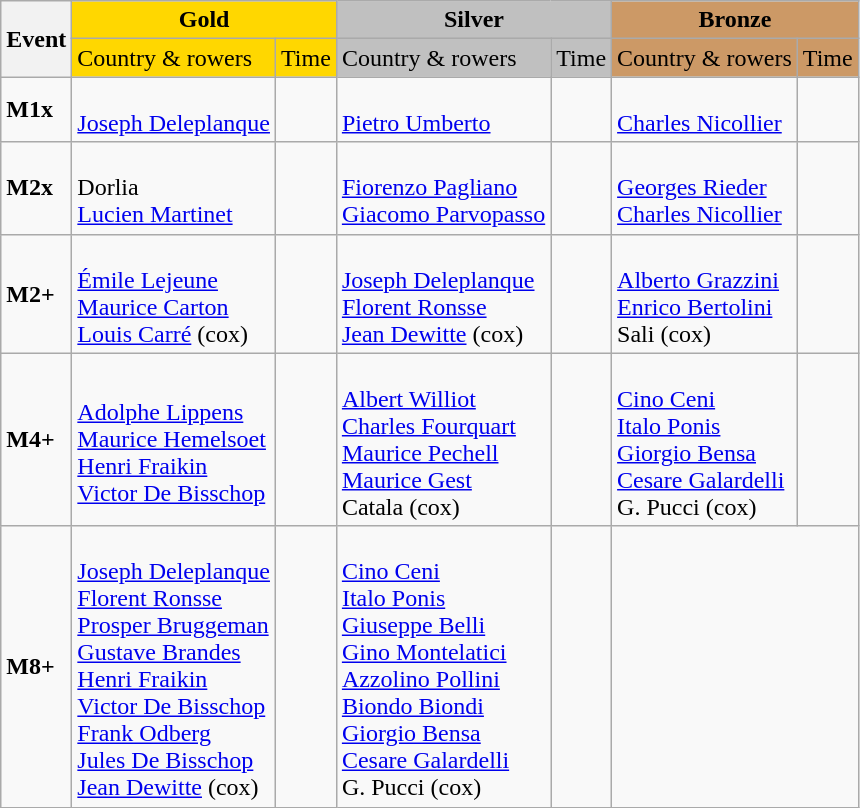<table class="wikitable">
<tr>
<th rowspan="2">Event</th>
<th colspan="2" style="background:gold;">Gold</th>
<th colspan="2" style="background:silver;">Silver</th>
<th colspan="2" style="background:#c96;">Bronze</th>
</tr>
<tr>
<td style="background:gold;">Country & rowers</td>
<td style="background:gold;">Time</td>
<td style="background:silver;">Country & rowers</td>
<td style="background:silver;">Time</td>
<td style="background:#c96;">Country & rowers</td>
<td style="background:#c96;">Time</td>
</tr>
<tr>
<td><strong>M1x</strong></td>
<td> <br> <a href='#'>Joseph Deleplanque</a></td>
<td></td>
<td> <br> <a href='#'>Pietro Umberto</a></td>
<td></td>
<td> <br> <a href='#'>Charles Nicollier</a></td>
<td></td>
</tr>
<tr>
<td><strong>M2x</strong></td>
<td> <br> Dorlia <br> <a href='#'>Lucien Martinet</a></td>
<td></td>
<td> <br> <a href='#'>Fiorenzo Pagliano</a> <br> <a href='#'>Giacomo Parvopasso</a></td>
<td></td>
<td> <br> <a href='#'>Georges Rieder</a> <br> <a href='#'>Charles Nicollier</a></td>
<td></td>
</tr>
<tr>
<td><strong>M2+</strong></td>
<td> <br> <a href='#'>Émile Lejeune</a> <br> <a href='#'>Maurice Carton</a> <br> <a href='#'>Louis Carré</a> (cox)</td>
<td></td>
<td> <br> <a href='#'>Joseph Deleplanque</a> <br> <a href='#'>Florent Ronsse</a> <br> <a href='#'>Jean Dewitte</a> (cox)</td>
<td></td>
<td> <br> <a href='#'>Alberto Grazzini</a> <br> <a href='#'>Enrico Bertolini</a> <br> Sali (cox)</td>
<td></td>
</tr>
<tr>
<td><strong>M4+</strong></td>
<td> <br> <a href='#'>Adolphe Lippens</a> <br> <a href='#'>Maurice Hemelsoet</a> <br> <a href='#'>Henri Fraikin</a> <br> <a href='#'>Victor De Bisschop</a></td>
<td></td>
<td> <br> <a href='#'>Albert Williot</a> <br> <a href='#'>Charles Fourquart</a> <br> <a href='#'>Maurice Pechell</a> <br> <a href='#'>Maurice Gest</a> <br> Catala (cox)</td>
<td></td>
<td> <br> <a href='#'>Cino Ceni</a> <br> <a href='#'>Italo Ponis</a> <br> <a href='#'>Giorgio Bensa</a> <br> <a href='#'>Cesare Galardelli</a> <br> G. Pucci (cox)</td>
<td></td>
</tr>
<tr>
<td><strong>M8+</strong></td>
<td> <br> <a href='#'>Joseph Deleplanque</a> <br> <a href='#'>Florent Ronsse</a> <br> <a href='#'>Prosper Bruggeman</a> <br> <a href='#'>Gustave Brandes</a> <br> <a href='#'>Henri Fraikin</a> <br> <a href='#'>Victor De Bisschop</a> <br> <a href='#'>Frank Odberg</a> <br> <a href='#'>Jules De Bisschop</a> <br> <a href='#'>Jean Dewitte</a> (cox)</td>
<td></td>
<td> <br> <a href='#'>Cino Ceni</a> <br> <a href='#'>Italo Ponis</a> <br> <a href='#'>Giuseppe Belli</a> <br> <a href='#'>Gino Montelatici</a> <br> <a href='#'>Azzolino Pollini</a> <br> <a href='#'>Biondo Biondi</a> <br> <a href='#'>Giorgio Bensa</a> <br> <a href='#'>Cesare Galardelli</a> <br> G. Pucci (cox)</td>
<td></td>
<td colspan=2></td>
</tr>
</table>
